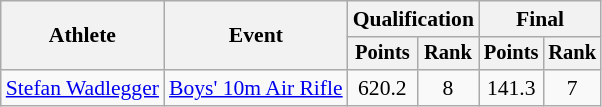<table class="wikitable" style="font-size:90%;">
<tr>
<th rowspan=2>Athlete</th>
<th rowspan=2>Event</th>
<th colspan=2>Qualification</th>
<th colspan=2>Final</th>
</tr>
<tr style="font-size:95%">
<th>Points</th>
<th>Rank</th>
<th>Points</th>
<th>Rank</th>
</tr>
<tr align=center>
<td align=left><a href='#'>Stefan Wadlegger</a></td>
<td align=left><a href='#'>Boys' 10m Air Rifle</a></td>
<td>620.2</td>
<td>8</td>
<td>141.3</td>
<td>7</td>
</tr>
</table>
